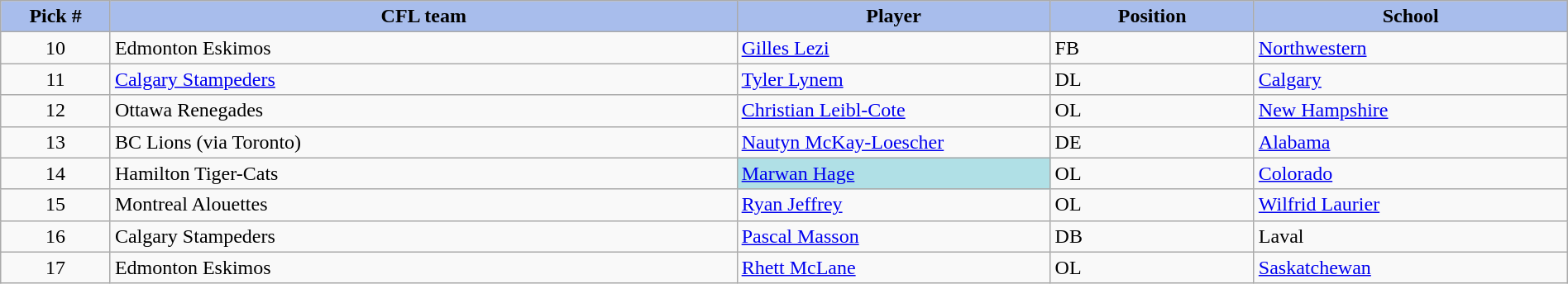<table class="wikitable" style="width: 100%">
<tr>
<th style="background:#A8BDEC;" width=7%>Pick #</th>
<th width=40% style="background:#A8BDEC;">CFL team</th>
<th width=20% style="background:#A8BDEC;">Player</th>
<th width=13% style="background:#A8BDEC;">Position</th>
<th width=20% style="background:#A8BDEC;">School</th>
</tr>
<tr>
<td align=center>10</td>
<td>Edmonton Eskimos</td>
<td><a href='#'>Gilles Lezi</a></td>
<td>FB</td>
<td><a href='#'>Northwestern</a></td>
</tr>
<tr>
<td align=center>11</td>
<td><a href='#'>Calgary Stampeders</a></td>
<td><a href='#'>Tyler Lynem</a></td>
<td>DL</td>
<td><a href='#'>Calgary</a></td>
</tr>
<tr>
<td align=center>12</td>
<td>Ottawa Renegades</td>
<td><a href='#'>Christian Leibl-Cote</a></td>
<td>OL</td>
<td><a href='#'>New Hampshire</a></td>
</tr>
<tr>
<td align=center>13</td>
<td>BC Lions (via Toronto)</td>
<td><a href='#'>Nautyn McKay-Loescher</a></td>
<td>DE</td>
<td><a href='#'>Alabama</a></td>
</tr>
<tr>
<td align=center>14</td>
<td>Hamilton Tiger-Cats</td>
<td bgcolor="#B0E0E6"><a href='#'>Marwan Hage</a></td>
<td>OL</td>
<td><a href='#'>Colorado</a></td>
</tr>
<tr>
<td align=center>15</td>
<td>Montreal Alouettes</td>
<td><a href='#'>Ryan Jeffrey</a></td>
<td>OL</td>
<td><a href='#'>Wilfrid Laurier</a></td>
</tr>
<tr>
<td align=center>16</td>
<td>Calgary Stampeders</td>
<td><a href='#'>Pascal Masson</a></td>
<td>DB</td>
<td>Laval</td>
</tr>
<tr>
<td align=center>17</td>
<td>Edmonton Eskimos</td>
<td><a href='#'>Rhett McLane</a></td>
<td>OL</td>
<td><a href='#'>Saskatchewan</a></td>
</tr>
</table>
